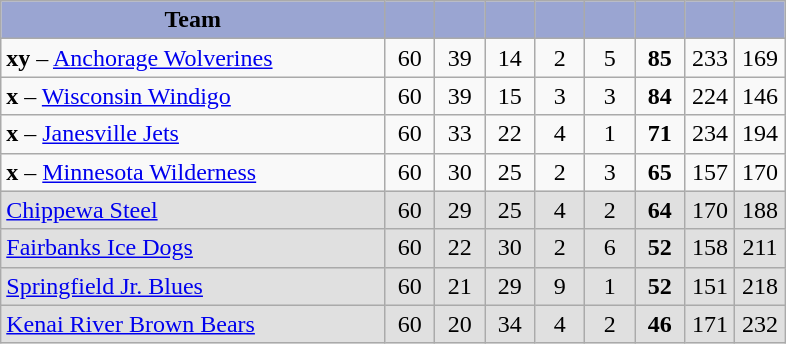<table class="wikitable" style="text-align:center">
<tr>
<th style="background:#9aa5d2; width:46%;">Team</th>
<th style="background:#9aa5d2; width:6%;"></th>
<th style="background:#9aa5d2; width:6%;"></th>
<th style="background:#9aa5d2; width:6%;"></th>
<th style="background:#9aa5d2; width:6%;"></th>
<th style="background:#9aa5d2; width:6%;"></th>
<th style="background:#9aa5d2; width:6%;"></th>
<th style="background:#9aa5d2; width:6%;"></th>
<th style="background:#9aa5d2; width:6%;"></th>
</tr>
<tr>
<td align=left><strong>xy</strong> – <a href='#'>Anchorage Wolverines</a></td>
<td>60</td>
<td>39</td>
<td>14</td>
<td>2</td>
<td>5</td>
<td><strong>85</strong></td>
<td>233</td>
<td>169</td>
</tr>
<tr>
<td align=left><strong>x</strong> – <a href='#'>Wisconsin Windigo</a></td>
<td>60</td>
<td>39</td>
<td>15</td>
<td>3</td>
<td>3</td>
<td><strong>84</strong></td>
<td>224</td>
<td>146</td>
</tr>
<tr>
<td align=left><strong>x</strong> – <a href='#'>Janesville Jets</a></td>
<td>60</td>
<td>33</td>
<td>22</td>
<td>4</td>
<td>1</td>
<td><strong>71</strong></td>
<td>234</td>
<td>194</td>
</tr>
<tr>
<td align=left><strong>x</strong> – <a href='#'>Minnesota Wilderness</a></td>
<td>60</td>
<td>30</td>
<td>25</td>
<td>2</td>
<td>3</td>
<td><strong>65</strong></td>
<td>157</td>
<td>170</td>
</tr>
<tr bgcolor=e0e0e0>
<td align=left><a href='#'>Chippewa Steel</a></td>
<td>60</td>
<td>29</td>
<td>25</td>
<td>4</td>
<td>2</td>
<td><strong>64</strong></td>
<td>170</td>
<td>188</td>
</tr>
<tr bgcolor=e0e0e0>
<td align=left><a href='#'>Fairbanks Ice Dogs</a></td>
<td>60</td>
<td>22</td>
<td>30</td>
<td>2</td>
<td>6</td>
<td><strong>52</strong></td>
<td>158</td>
<td>211</td>
</tr>
<tr bgcolor=e0e0e0>
<td align=left><a href='#'>Springfield Jr. Blues</a></td>
<td>60</td>
<td>21</td>
<td>29</td>
<td>9</td>
<td>1</td>
<td><strong>52</strong></td>
<td>151</td>
<td>218</td>
</tr>
<tr bgcolor=e0e0e0>
<td align=left><a href='#'>Kenai River Brown Bears</a></td>
<td>60</td>
<td>20</td>
<td>34</td>
<td>4</td>
<td>2</td>
<td><strong>46</strong></td>
<td>171</td>
<td>232</td>
</tr>
</table>
